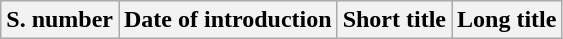<table class="wikitable">
<tr valign="bottom">
<th>S. number</th>
<th>Date of introduction</th>
<th>Short title</th>
<th>Long title</th>
</tr>
</table>
